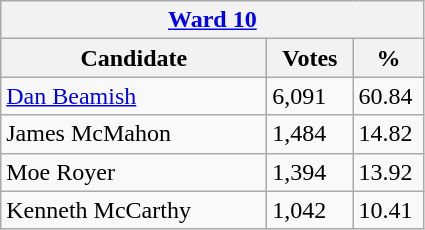<table class="wikitable">
<tr>
<th colspan="3"><a href='#'>Ward 10</a></th>
</tr>
<tr>
<th style="width: 170px">Candidate</th>
<th style="width: 50px">Votes</th>
<th style="width: 40px">%</th>
</tr>
<tr>
<td><a href='#'>Dan Beamish</a></td>
<td>6,091</td>
<td>60.84</td>
</tr>
<tr>
<td>James McMahon</td>
<td>1,484</td>
<td>14.82</td>
</tr>
<tr>
<td>Moe Royer</td>
<td>1,394</td>
<td>13.92</td>
</tr>
<tr>
<td>Kenneth McCarthy</td>
<td>1,042</td>
<td>10.41</td>
</tr>
</table>
